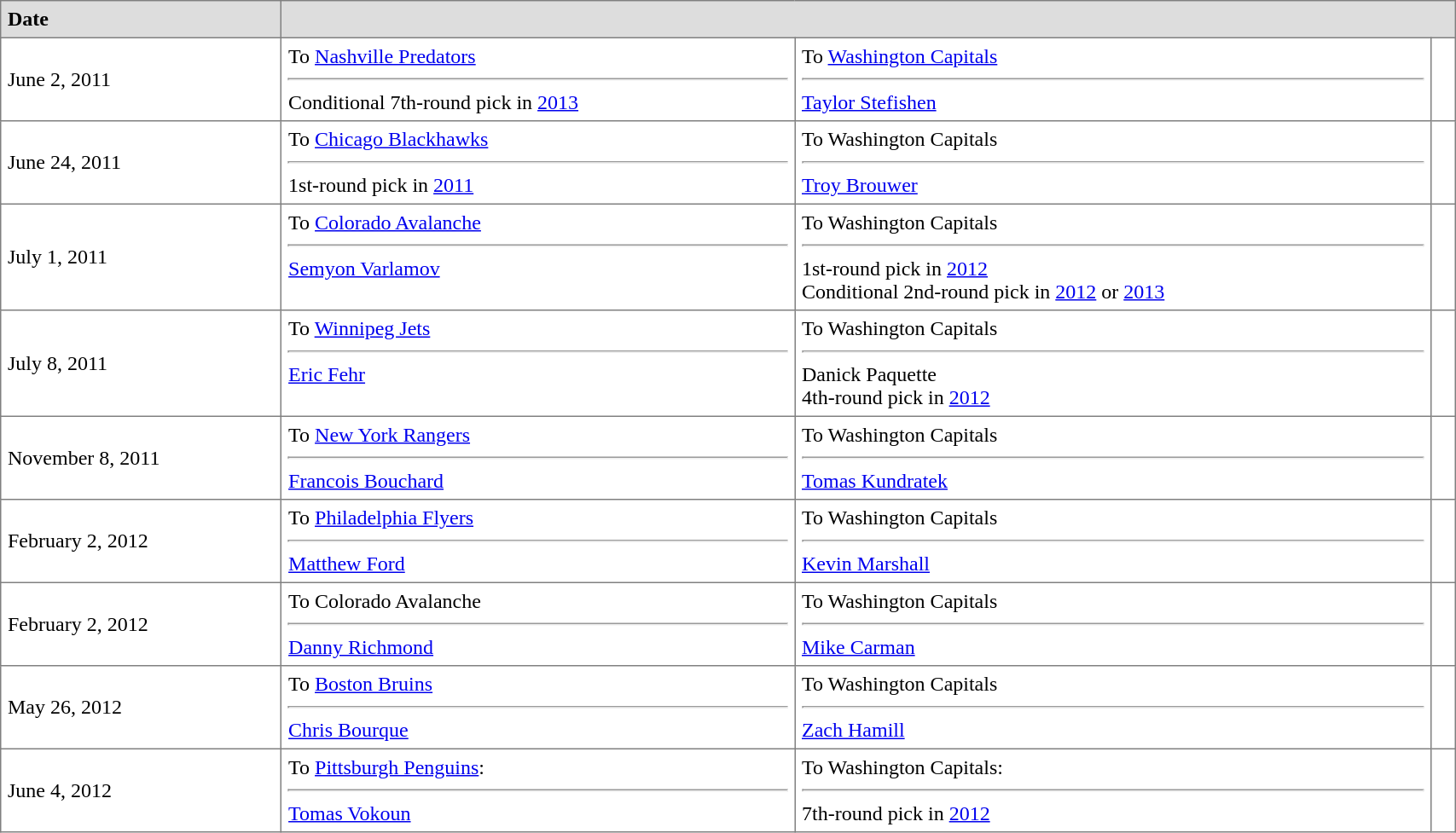<table border="1"  cellpadding="5" style="border-collapse:collapse; width:90%;">
<tr style="background:#ddd;">
<td><strong>Date</strong></td>
<th colspan="3"></th>
</tr>
<tr>
<td>June 2, 2011</td>
<td valign="top">To <a href='#'>Nashville Predators</a><hr>Conditional 7th-round pick in <a href='#'>2013</a></td>
<td valign="top">To <a href='#'>Washington Capitals</a><hr><a href='#'>Taylor Stefishen</a></td>
<td></td>
</tr>
<tr>
<td>June 24, 2011</td>
<td valign="top">To <a href='#'>Chicago Blackhawks</a><hr>1st-round pick in <a href='#'>2011</a></td>
<td valign="top">To Washington Capitals<hr><a href='#'>Troy Brouwer</a></td>
<td></td>
</tr>
<tr>
<td>July 1, 2011</td>
<td valign="top">To <a href='#'>Colorado Avalanche</a> <hr><a href='#'>Semyon Varlamov</a></td>
<td valign="top">To Washington Capitals <hr>1st-round pick in <a href='#'>2012</a><br>Conditional 2nd-round pick in <a href='#'>2012</a> or <a href='#'>2013</a></td>
<td></td>
</tr>
<tr>
<td>July 8, 2011</td>
<td valign="top">To <a href='#'>Winnipeg Jets</a> <hr><a href='#'>Eric Fehr</a></td>
<td valign="top">To Washington Capitals <hr>Danick Paquette<br>4th-round pick in <a href='#'>2012</a></td>
<td></td>
</tr>
<tr>
<td>November 8, 2011</td>
<td valign="top">To <a href='#'>New York Rangers</a> <hr><a href='#'>Francois Bouchard</a></td>
<td valign="top">To Washington Capitals <hr><a href='#'>Tomas Kundratek</a></td>
<td></td>
</tr>
<tr>
<td>February 2, 2012</td>
<td valign="top">To <a href='#'>Philadelphia Flyers</a> <hr><a href='#'>Matthew Ford</a></td>
<td valign="top">To Washington Capitals <hr><a href='#'>Kevin Marshall</a></td>
<td></td>
</tr>
<tr>
<td>February 2, 2012</td>
<td valign="top">To Colorado Avalanche <hr><a href='#'>Danny Richmond</a></td>
<td valign="top">To Washington Capitals <hr><a href='#'>Mike Carman</a></td>
<td></td>
</tr>
<tr>
<td>May 26, 2012</td>
<td valign="top">To <a href='#'>Boston Bruins</a> <hr><a href='#'>Chris Bourque</a></td>
<td valign="top">To Washington Capitals <hr><a href='#'>Zach Hamill</a></td>
<td></td>
</tr>
<tr>
<td>June 4, 2012</td>
<td valign="top">To <a href='#'>Pittsburgh Penguins</a>: <hr> <a href='#'>Tomas Vokoun</a></td>
<td valign="top">To Washington Capitals: <hr> 7th-round pick in <a href='#'>2012</a></td>
<td></td>
</tr>
</table>
